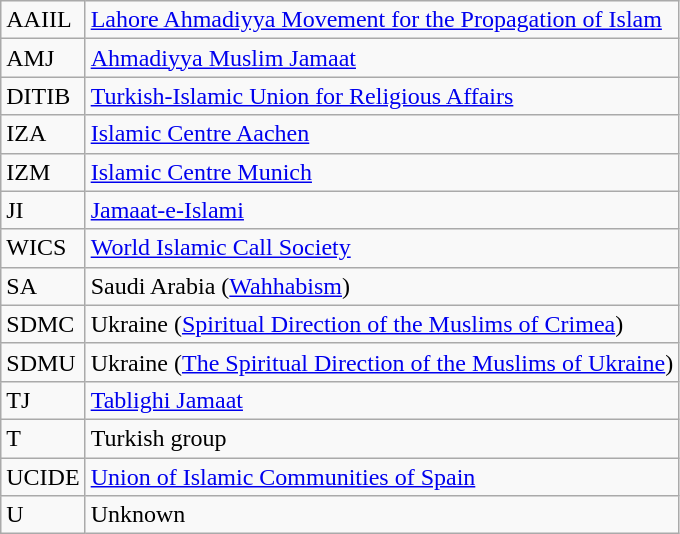<table class="wikitable sortable">
<tr valign=top>
<td>AAIIL</td>
<td><a href='#'>Lahore Ahmadiyya Movement for the Propagation of Islam</a></td>
</tr>
<tr valign=top>
<td>AMJ</td>
<td><a href='#'>Ahmadiyya Muslim Jamaat</a></td>
</tr>
<tr valign=top>
<td>DITIB</td>
<td><a href='#'>Turkish-Islamic Union for Religious Affairs</a></td>
</tr>
<tr valign=top>
<td>IZA</td>
<td><a href='#'>Islamic Centre Aachen</a></td>
</tr>
<tr valign=top>
<td>IZM</td>
<td><a href='#'>Islamic Centre Munich</a></td>
</tr>
<tr valign=top>
<td>JI</td>
<td><a href='#'>Jamaat-e-Islami</a></td>
</tr>
<tr valign=top>
<td>WICS</td>
<td><a href='#'>World Islamic Call Society</a></td>
</tr>
<tr valign=top>
<td>SA</td>
<td>Saudi Arabia (<a href='#'>Wahhabism</a>)</td>
</tr>
<tr valign=top>
<td>SDMС</td>
<td>Ukraine (<a href='#'>Spiritual Direction of the Muslims of Crimea</a>)</td>
</tr>
<tr valign=top>
<td>SDMU</td>
<td>Ukraine (<a href='#'>The Spiritual Direction of the Muslims of Ukraine</a>)</td>
</tr>
<tr valign=top>
<td>TJ</td>
<td><a href='#'>Tablighi Jamaat</a></td>
</tr>
<tr valign=top>
<td>T</td>
<td>Turkish group</td>
</tr>
<tr valign=top>
<td>UCIDE</td>
<td><a href='#'>Union of Islamic Communities of Spain</a></td>
</tr>
<tr valign=top>
<td>U</td>
<td>Unknown</td>
</tr>
</table>
